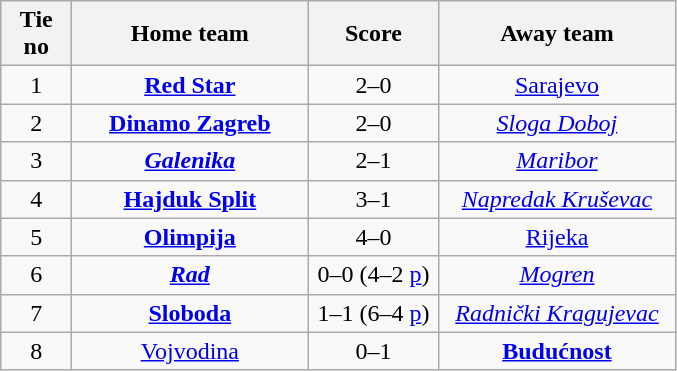<table class="wikitable" style="text-align: center">
<tr>
<th width=40>Tie no</th>
<th width=150>Home team</th>
<th width=80>Score</th>
<th width=150>Away team</th>
</tr>
<tr>
<td>1</td>
<td><strong><a href='#'>Red Star</a></strong></td>
<td>2–0</td>
<td><a href='#'>Sarajevo</a></td>
</tr>
<tr>
<td>2</td>
<td><strong><a href='#'>Dinamo Zagreb</a></strong></td>
<td>2–0</td>
<td><em><a href='#'>Sloga Doboj</a></em></td>
</tr>
<tr>
<td>3</td>
<td><strong><em><a href='#'>Galenika</a></em></strong></td>
<td>2–1</td>
<td><em><a href='#'>Maribor</a></em></td>
</tr>
<tr>
<td>4</td>
<td><strong><a href='#'>Hajduk Split</a></strong></td>
<td>3–1</td>
<td><em><a href='#'>Napredak Kruševac</a></em></td>
</tr>
<tr>
<td>5</td>
<td><strong><a href='#'>Olimpija</a></strong></td>
<td>4–0</td>
<td><a href='#'>Rijeka</a></td>
</tr>
<tr>
<td>6</td>
<td><strong><em><a href='#'>Rad</a></em></strong></td>
<td>0–0 (4–2 <a href='#'>p</a>)</td>
<td><em><a href='#'>Mogren</a></em></td>
</tr>
<tr>
<td>7</td>
<td><strong><a href='#'>Sloboda</a></strong></td>
<td>1–1 (6–4 <a href='#'>p</a>)</td>
<td><em><a href='#'>Radnički Kragujevac</a></em></td>
</tr>
<tr>
<td>8</td>
<td><a href='#'>Vojvodina</a></td>
<td>0–1</td>
<td><strong><a href='#'>Budućnost</a></strong></td>
</tr>
</table>
